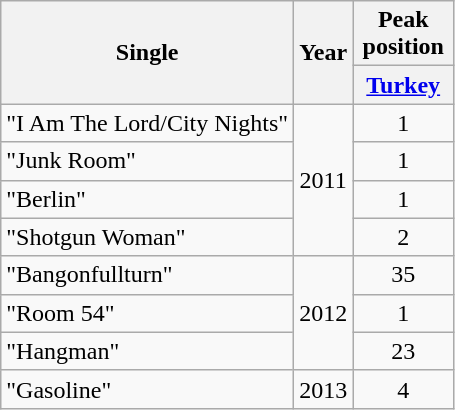<table class="wikitable">
<tr>
<th rowspan="2">Single</th>
<th rowspan="2">Year</th>
<th>Peak position</th>
</tr>
<tr>
<th width="60"><a href='#'>Turkey</a></th>
</tr>
<tr>
<td align="left">"I Am The Lord/City Nights"</td>
<td align="center" rowspan="4">2011</td>
<td align="center">1</td>
</tr>
<tr>
<td align="left">"Junk Room"</td>
<td align="center">1</td>
</tr>
<tr>
<td align="left">"Berlin"</td>
<td align="center">1</td>
</tr>
<tr>
<td align="left">"Shotgun Woman"</td>
<td align="center">2</td>
</tr>
<tr>
<td align="left">"Bangonfullturn"</td>
<td align="center" rowspan="3">2012</td>
<td align="center">35</td>
</tr>
<tr>
<td align="left">"Room 54"</td>
<td align="center">1</td>
</tr>
<tr>
<td align="left">"Hangman"</td>
<td align="center">23</td>
</tr>
<tr>
<td align="left">"Gasoline"</td>
<td align="center" rowspan="1">2013</td>
<td align="center">4</td>
</tr>
</table>
